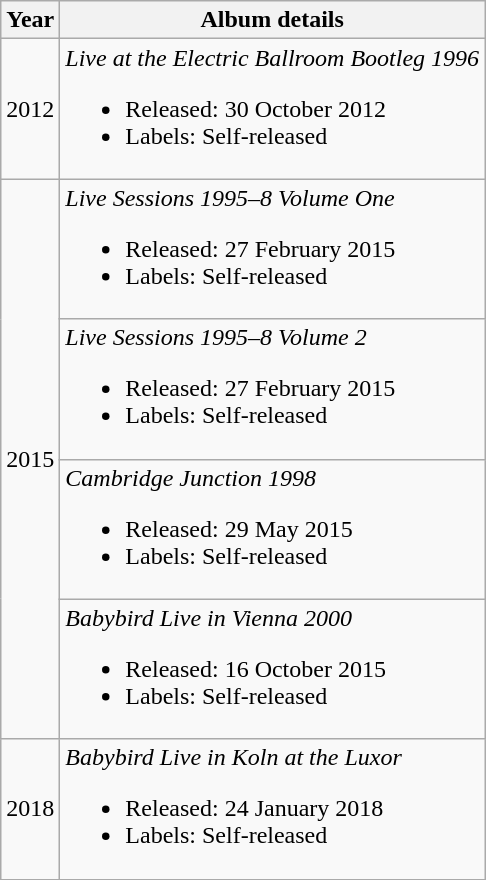<table class="wikitable">
<tr>
<th>Year</th>
<th>Album details</th>
</tr>
<tr>
<td>2012</td>
<td><em>Live at the Electric Ballroom Bootleg 1996</em><br><ul><li>Released: 30 October 2012</li><li>Labels: Self-released</li></ul></td>
</tr>
<tr>
<td rowspan=4>2015</td>
<td><em>Live Sessions 1995–8 Volume One</em><br><ul><li>Released: 27 February 2015</li><li>Labels: Self-released</li></ul></td>
</tr>
<tr>
<td><em>Live Sessions 1995–8 Volume 2</em><br><ul><li>Released: 27 February 2015</li><li>Labels: Self-released</li></ul></td>
</tr>
<tr>
<td><em>Cambridge Junction 1998</em><br><ul><li>Released: 29 May 2015</li><li>Labels: Self-released</li></ul></td>
</tr>
<tr>
<td><em>Babybird Live in Vienna 2000</em><br><ul><li>Released: 16 October 2015</li><li>Labels: Self-released</li></ul></td>
</tr>
<tr>
<td>2018</td>
<td><em>Babybird Live in Koln at the Luxor</em><br><ul><li>Released: 24 January 2018</li><li>Labels: Self-released</li></ul></td>
</tr>
</table>
